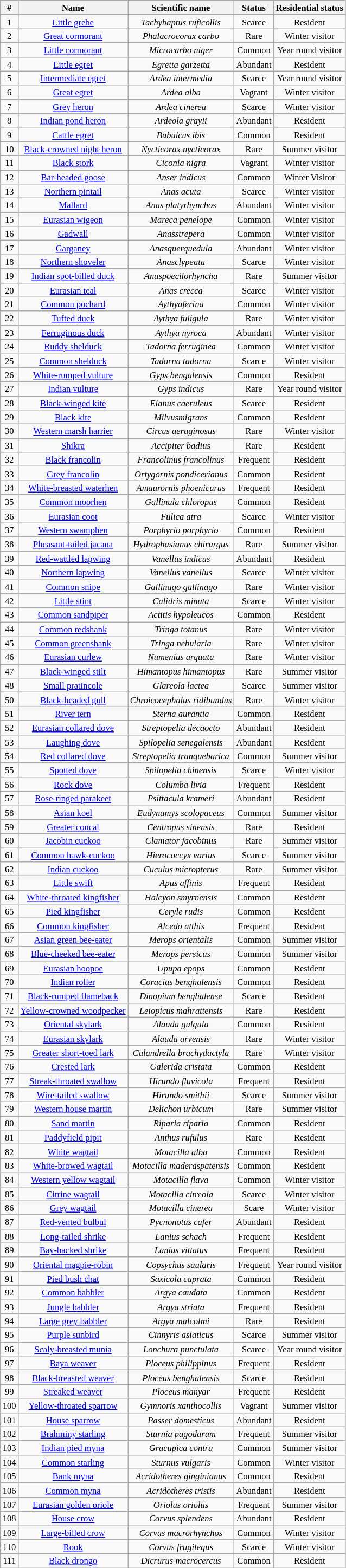<table class="wikitable" style="text-align: center; width=25%; font-size: 11px">
<tr>
<th>#</th>
<th>Name</th>
<th>Scientific name</th>
<th>Status</th>
<th>Residential status</th>
</tr>
<tr>
<td>1</td>
<td><a href='#'>Little grebe</a></td>
<td><em>Tachybaptus ruficollis</em></td>
<td>Scarce</td>
<td>Resident</td>
</tr>
<tr>
<td>2</td>
<td><a href='#'>Great cormorant</a></td>
<td><em>Phalacrocorax carbo</em></td>
<td>Rare</td>
<td>Winter visitor</td>
</tr>
<tr>
<td>3</td>
<td><a href='#'>Little cormorant</a></td>
<td><em>Microcarbo niger</em></td>
<td>Common</td>
<td>Year round visitor</td>
</tr>
<tr>
<td>4</td>
<td><a href='#'>Little egret</a></td>
<td><em>Egretta garzetta</em></td>
<td>Abundant</td>
<td>Resident</td>
</tr>
<tr>
<td>5</td>
<td><a href='#'>Intermediate egret</a></td>
<td><em>Ardea intermedia</em></td>
<td>Scarce</td>
<td>Year round visitor</td>
</tr>
<tr>
<td>6</td>
<td><a href='#'>Great egret</a></td>
<td><em>Ardea alba</em></td>
<td>Vagrant</td>
<td>Winter visitor</td>
</tr>
<tr>
<td>7</td>
<td><a href='#'>Grey heron</a></td>
<td><em>Ardea cinerea</em></td>
<td>Scarce</td>
<td>Winter visitor</td>
</tr>
<tr>
<td>8</td>
<td><a href='#'>Indian pond heron</a></td>
<td><em>Ardeola grayii</em></td>
<td>Abundant</td>
<td>Resident</td>
</tr>
<tr>
<td>9</td>
<td><a href='#'>Cattle egret</a></td>
<td><em>Bubulcus ibis</em></td>
<td>Common</td>
<td>Resident</td>
</tr>
<tr>
<td>10</td>
<td><a href='#'>Black-crowned night heron</a></td>
<td><em>Nycticorax nycticorax</em></td>
<td>Rare</td>
<td>Summer visitor</td>
</tr>
<tr>
<td>11</td>
<td><a href='#'>Black stork</a></td>
<td><em>Ciconia nigra</em></td>
<td>Vagrant</td>
<td>Winter visitor</td>
</tr>
<tr>
<td>12</td>
<td><a href='#'>Bar-headed goose</a></td>
<td><em>Anser indicus</em></td>
<td>Common</td>
<td>Winter Visitor</td>
</tr>
<tr>
<td>13</td>
<td><a href='#'>Northern pintail</a></td>
<td><em>Anas acuta</em></td>
<td>Scarce</td>
<td>Winter visitor</td>
</tr>
<tr>
<td>14</td>
<td><a href='#'>Mallard</a></td>
<td><em>Anas platyrhynchos</em></td>
<td>Abundant</td>
<td>Winter visitor</td>
</tr>
<tr>
<td>15</td>
<td><a href='#'>Eurasian wigeon</a></td>
<td><em>Mareca penelope</em></td>
<td>Common</td>
<td>Winter visitor</td>
</tr>
<tr>
<td>16</td>
<td><a href='#'>Gadwall</a></td>
<td><em>Anasstrepera</em></td>
<td>Common</td>
<td>Winter visitor</td>
</tr>
<tr>
<td>17</td>
<td><a href='#'>Garganey</a></td>
<td><em>Anasquerquedula</em></td>
<td>Abundant</td>
<td>Winter visitor</td>
</tr>
<tr>
<td>18</td>
<td><a href='#'>Northern shoveler</a></td>
<td><em>Anasclypeata</em></td>
<td>Scarce</td>
<td>Winter visitor</td>
</tr>
<tr>
<td>19</td>
<td><a href='#'>Indian spot-billed duck</a></td>
<td><em>Anaspoecilorhyncha</em></td>
<td>Rare</td>
<td>Summer visitor</td>
</tr>
<tr>
<td>20</td>
<td><a href='#'>Eurasian teal</a></td>
<td><em>Anas crecca</em></td>
<td>Scarce</td>
<td>Winter visitor</td>
</tr>
<tr>
<td>21</td>
<td><a href='#'>Common pochard</a></td>
<td><em>Aythyaferina</em></td>
<td>Common</td>
<td>Winter visitor</td>
</tr>
<tr>
<td>22</td>
<td><a href='#'>Tufted duck</a></td>
<td><em>Aythya fuligula</em></td>
<td>Rare</td>
<td>Winter visitor</td>
</tr>
<tr>
<td>23</td>
<td><a href='#'>Ferruginous duck</a></td>
<td><em>Aythya nyroca</em></td>
<td>Abundant</td>
<td>Winter visitor</td>
</tr>
<tr>
<td>24</td>
<td><a href='#'>Ruddy shelduck</a></td>
<td><em>Tadorna ferruginea</em></td>
<td>Common</td>
<td>Winter visitor</td>
</tr>
<tr>
<td>25</td>
<td><a href='#'>Common shelduck</a></td>
<td><em>Tadorna tadorna</em></td>
<td>Scarce</td>
<td>Winter visitor</td>
</tr>
<tr>
<td>26</td>
<td><a href='#'>White-rumped vulture</a></td>
<td><em>Gyps bengalensis</em></td>
<td>Common</td>
<td>Resident</td>
</tr>
<tr>
<td>27</td>
<td><a href='#'>Indian vulture</a></td>
<td><em>Gyps indicus</em></td>
<td>Rare</td>
<td>Year round visitor</td>
</tr>
<tr>
<td>28</td>
<td><a href='#'>Black-winged kite</a></td>
<td><em>Elanus caeruleus</em></td>
<td>Scarce</td>
<td>Resident</td>
</tr>
<tr>
<td>29</td>
<td><a href='#'>Black kite</a></td>
<td><em>Milvusmigrans</em></td>
<td>Common</td>
<td>Resident</td>
</tr>
<tr>
<td>30</td>
<td><a href='#'>Western marsh harrier</a></td>
<td><em>Circus aeruginosus</em></td>
<td>Rare</td>
<td>Winter visitor</td>
</tr>
<tr>
<td>31</td>
<td><a href='#'>Shikra</a></td>
<td><em>Accipiter badius</em></td>
<td>Rare</td>
<td>Resident</td>
</tr>
<tr>
<td>32</td>
<td><a href='#'>Black francolin</a></td>
<td><em>Francolinus francolinus</em></td>
<td>Frequent</td>
<td>Resident</td>
</tr>
<tr>
<td>33</td>
<td><a href='#'>Grey francolin</a></td>
<td><em>Ortygornis pondicerianus</em></td>
<td>Common</td>
<td>Resident</td>
</tr>
<tr>
<td>34</td>
<td><a href='#'>White-breasted waterhen</a></td>
<td><em>Amaurornis phoenicurus</em></td>
<td>Frequent</td>
<td>Resident</td>
</tr>
<tr>
<td>35</td>
<td><a href='#'>Common moorhen</a></td>
<td><em>Gallinula chloropus</em></td>
<td>Common</td>
<td>Resident</td>
</tr>
<tr>
<td>36</td>
<td><a href='#'>Eurasian coot</a></td>
<td><em>Fulica atra</em></td>
<td>Scarce</td>
<td>Winter visitor</td>
</tr>
<tr>
<td>37</td>
<td><a href='#'>Western swamphen</a></td>
<td><em>Porphyrio porphyrio</em></td>
<td>Common</td>
<td>Resident</td>
</tr>
<tr>
<td>38</td>
<td><a href='#'>Pheasant-tailed jacana</a></td>
<td><em>Hydrophasianus chirurgus</em></td>
<td>Rare</td>
<td>Summer visitor</td>
</tr>
<tr>
<td>39</td>
<td><a href='#'>Red-wattled lapwing</a></td>
<td><em>Vanellus indicus</em></td>
<td>Abundant</td>
<td>Resident</td>
</tr>
<tr>
<td>40</td>
<td><a href='#'>Northern lapwing</a></td>
<td><em>Vanellus vanellus</em></td>
<td>Scarce</td>
<td>Winter visitor</td>
</tr>
<tr>
<td>41</td>
<td><a href='#'>Common snipe</a></td>
<td><em>Gallinago gallinago</em></td>
<td>Rare</td>
<td>Winter visitor</td>
</tr>
<tr>
<td>42</td>
<td><a href='#'>Little stint</a></td>
<td><em>Calidris minuta</em></td>
<td>Scarce</td>
<td>Winter visitor</td>
</tr>
<tr>
<td>43</td>
<td><a href='#'>Common sandpiper</a></td>
<td><em>Actitis hypoleucos</em></td>
<td>Common</td>
<td>Resident</td>
</tr>
<tr>
<td>44</td>
<td><a href='#'>Common redshank</a></td>
<td><em>Tringa totanus</em></td>
<td>Rare</td>
<td>Winter visitor</td>
</tr>
<tr>
<td>45</td>
<td><a href='#'>Common greenshank</a></td>
<td><em>Tringa nebularia</em></td>
<td>Rare</td>
<td>Winter visitor</td>
</tr>
<tr>
<td>46</td>
<td><a href='#'>Eurasian curlew</a></td>
<td><em>Numenius arquata</em></td>
<td>Rare</td>
<td>Winter visitor</td>
</tr>
<tr>
<td>47</td>
<td><a href='#'>Black-winged stilt</a></td>
<td><em>Himantopus himantopus</em></td>
<td>Rare</td>
<td>Summer visitor</td>
</tr>
<tr>
<td>48</td>
<td><a href='#'>Small pratincole</a></td>
<td><em>Glareola lactea</em></td>
<td>Scarce</td>
<td>Summer visitor</td>
</tr>
<tr>
<td>50</td>
<td><a href='#'>Black-headed gull</a></td>
<td><em>Chroicocephalus ridibundus</em></td>
<td>Rare</td>
<td>Winter visitor</td>
</tr>
<tr>
<td>51</td>
<td><a href='#'>River tern</a></td>
<td><em>Sterna aurantia</em></td>
<td>Common</td>
<td>Resident</td>
</tr>
<tr>
<td>52</td>
<td><a href='#'>Eurasian collared dove</a></td>
<td><em>Streptopelia decaocto</em></td>
<td>Abundant</td>
<td>Resident</td>
</tr>
<tr>
<td>53</td>
<td><a href='#'>Laughing dove</a></td>
<td><em>Spilopelia senegalensis</em></td>
<td>Abundant</td>
<td>Resident</td>
</tr>
<tr>
<td>54</td>
<td><a href='#'>Red collared dove</a></td>
<td><em>Streptopelia tranquebarica</em></td>
<td>Common</td>
<td>Summer visitor</td>
</tr>
<tr>
<td>55</td>
<td><a href='#'>Spotted dove</a></td>
<td><em>Spilopelia chinensis</em></td>
<td>Scarce</td>
<td>Winter visitor</td>
</tr>
<tr>
<td>56</td>
<td><a href='#'>Rock dove</a></td>
<td><em>Columba livia</em></td>
<td>Frequent</td>
<td>Resident</td>
</tr>
<tr>
<td>57</td>
<td><a href='#'>Rose-ringed parakeet</a></td>
<td><em>Psittacula krameri</em></td>
<td>Abundant</td>
<td>Resident</td>
</tr>
<tr>
<td>58</td>
<td><a href='#'>Asian koel</a></td>
<td><em>Eudynamys scolopaceus</em></td>
<td>Common</td>
<td>Summer visitor</td>
</tr>
<tr>
<td>59</td>
<td><a href='#'>Greater coucal</a></td>
<td><em>Centropus sinensis</em></td>
<td>Rare</td>
<td>Resident</td>
</tr>
<tr>
<td>60</td>
<td><a href='#'>Jacobin cuckoo</a></td>
<td><em>Clamator jacobinus</em></td>
<td>Rare</td>
<td>Summer visitor</td>
</tr>
<tr>
<td>61</td>
<td><a href='#'>Common hawk-cuckoo</a></td>
<td><em>Hierococcyx varius</em></td>
<td>Scarce</td>
<td>Summer visitor</td>
</tr>
<tr>
<td>62</td>
<td><a href='#'>Indian cuckoo</a></td>
<td><em>Cuculus micropterus</em></td>
<td>Rare</td>
<td>Summer visitor</td>
</tr>
<tr>
<td>63</td>
<td><a href='#'>Little swift</a></td>
<td><em>Apus affinis</em></td>
<td>Frequent</td>
<td>Resident</td>
</tr>
<tr>
<td>64</td>
<td><a href='#'>White-throated kingfisher</a></td>
<td><em>Halcyon smyrnensis</em></td>
<td>Common</td>
<td>Resident</td>
</tr>
<tr>
<td>65</td>
<td><a href='#'>Pied kingfisher</a></td>
<td><em>Ceryle rudis</em></td>
<td>Common</td>
<td>Resident</td>
</tr>
<tr>
<td>66</td>
<td><a href='#'>Common kingfisher</a></td>
<td><em>Alcedo atthis</em></td>
<td>Frequent</td>
<td>Resident</td>
</tr>
<tr>
<td>67</td>
<td><a href='#'>Asian green bee-eater</a></td>
<td><em>Merops orientalis</em></td>
<td>Common</td>
<td>Summer visitor</td>
</tr>
<tr>
<td>68</td>
<td><a href='#'>Blue-cheeked bee-eater</a></td>
<td><em>Merops persicus</em></td>
<td>Common</td>
<td>Summer visitor</td>
</tr>
<tr>
<td>69</td>
<td><a href='#'>Eurasian hoopoe</a></td>
<td><em>Upupa epops</em></td>
<td>Common</td>
<td>Resident</td>
</tr>
<tr>
<td>70</td>
<td><a href='#'>Indian roller</a></td>
<td><em>Coracias benghalensis</em></td>
<td>Common</td>
<td>Resident</td>
</tr>
<tr>
<td>71</td>
<td><a href='#'>Black-rumped flameback</a></td>
<td><em>Dinopium benghalense</em></td>
<td>Scarce</td>
<td>Resident</td>
</tr>
<tr>
<td>72</td>
<td><a href='#'>Yellow-crowned woodpecker</a></td>
<td><em>Leiopicus mahrattensis</em></td>
<td>Rare</td>
<td>Resident</td>
</tr>
<tr>
<td>73</td>
<td><a href='#'>Oriental skylark</a></td>
<td><em>Alauda gulgula</em></td>
<td>Common</td>
<td>Resident</td>
</tr>
<tr>
<td>74</td>
<td><a href='#'>Eurasian skylark</a></td>
<td><em>Alauda arvensis</em></td>
<td>Rare</td>
<td>Winter visitor</td>
</tr>
<tr>
<td>75</td>
<td><a href='#'>Greater short-toed lark</a></td>
<td><em>Calandrella brachydactyla</em></td>
<td>Rare</td>
<td>Winter visitor</td>
</tr>
<tr>
<td>76</td>
<td><a href='#'>Crested lark</a></td>
<td><em>Galerida cristata</em></td>
<td>Common</td>
<td>Resident</td>
</tr>
<tr>
<td>77</td>
<td><a href='#'>Streak-throated swallow</a></td>
<td><em>Hirundo fluvicola</em></td>
<td>Frequent</td>
<td>Resident</td>
</tr>
<tr>
<td>78</td>
<td><a href='#'>Wire-tailed swallow</a></td>
<td><em>Hirundo smithii</em></td>
<td>Scarce</td>
<td>Summer visitor</td>
</tr>
<tr>
<td>79</td>
<td><a href='#'>Western house martin</a></td>
<td><em>Delichon urbicum</em></td>
<td>Rare</td>
<td>Summer visitor</td>
</tr>
<tr>
<td>80</td>
<td><a href='#'>Sand martin</a></td>
<td><em>Riparia riparia</em></td>
<td>Common</td>
<td>Resident</td>
</tr>
<tr>
<td>81</td>
<td><a href='#'>Paddyfield pipit</a></td>
<td><em>Anthus rufulus</em></td>
<td>Rare</td>
<td>Resident</td>
</tr>
<tr>
<td>82</td>
<td><a href='#'>White wagtail</a></td>
<td><em>Motacilla alba</em></td>
<td>Common</td>
<td>Resident</td>
</tr>
<tr>
<td>83</td>
<td><a href='#'>White-browed wagtail</a></td>
<td><em>Motacilla maderaspatensis</em></td>
<td>Common</td>
<td>Resident</td>
</tr>
<tr>
<td>84</td>
<td><a href='#'>Western yellow wagtail</a></td>
<td><em>Motacilla flava</em></td>
<td>Common</td>
<td>Winter visitor</td>
</tr>
<tr>
<td>85</td>
<td><a href='#'>Citrine wagtail</a></td>
<td><em>Motacilla citreola</em></td>
<td>Scarce</td>
<td>Winter visitor</td>
</tr>
<tr>
<td>86</td>
<td><a href='#'>Grey wagtail</a></td>
<td><em>Motacilla cinerea</em></td>
<td>Scare</td>
<td>Winter visitor</td>
</tr>
<tr>
<td>87</td>
<td><a href='#'>Red-vented bulbul</a></td>
<td><em>Pycnonotus cafer</em></td>
<td>Abundant</td>
<td>Resident</td>
</tr>
<tr>
<td>88</td>
<td><a href='#'>Long-tailed shrike</a></td>
<td><em>Lanius schach</em></td>
<td>Frequent</td>
<td>Resident</td>
</tr>
<tr>
<td>89</td>
<td><a href='#'>Bay-backed shrike</a></td>
<td><em>Lanius vittatus</em></td>
<td>Frequent</td>
<td>Resident</td>
</tr>
<tr>
<td>90</td>
<td><a href='#'>Oriental magpie-robin</a></td>
<td><em>Copsychus saularis</em></td>
<td>Frequent</td>
<td>Year round visitor</td>
</tr>
<tr>
<td>91</td>
<td><a href='#'>Pied bush chat</a></td>
<td><em>Saxicola caprata</em></td>
<td>Common</td>
<td>Resident</td>
</tr>
<tr>
<td>92</td>
<td><a href='#'>Common babbler</a></td>
<td><em>Argya caudata</em></td>
<td>Common</td>
<td>Resident</td>
</tr>
<tr>
<td>93</td>
<td><a href='#'>Jungle babbler</a></td>
<td><em>Argya striata</em></td>
<td>Frequent</td>
<td>Resident</td>
</tr>
<tr>
<td>94</td>
<td><a href='#'>Large grey babbler</a></td>
<td><em>Argya malcolmi</em></td>
<td>Rare</td>
<td>Resident</td>
</tr>
<tr>
<td>95</td>
<td><a href='#'>Purple sunbird</a></td>
<td><em>Cinnyris asiaticus</em></td>
<td>Scarce</td>
<td>Summer visitor</td>
</tr>
<tr>
<td>96</td>
<td><a href='#'>Scaly-breasted munia</a></td>
<td><em>Lonchura punctulata</em></td>
<td>Scarce</td>
<td>Year round visitor</td>
</tr>
<tr>
<td>97</td>
<td><a href='#'>Baya weaver</a></td>
<td><em>Ploceus philippinus</em></td>
<td>Frequent</td>
<td>Resident</td>
</tr>
<tr>
<td>98</td>
<td><a href='#'>Black-breasted weaver</a></td>
<td><em>Ploceus benghalensis</em></td>
<td>Scarce</td>
<td>Resident</td>
</tr>
<tr>
<td>99</td>
<td><a href='#'>Streaked weaver</a></td>
<td><em>Ploceus manyar</em></td>
<td>Frequent</td>
<td>Resident</td>
</tr>
<tr>
<td>100</td>
<td><a href='#'>Yellow-throated sparrow</a></td>
<td><em>Gymnoris xanthocollis</em></td>
<td>Vagrant</td>
<td>Summer visitor</td>
</tr>
<tr>
<td>101</td>
<td><a href='#'>House sparrow</a></td>
<td><em>Passer domesticus</em></td>
<td>Abundant</td>
<td>Resident</td>
</tr>
<tr>
<td>102</td>
<td><a href='#'>Brahminy starling</a></td>
<td><em>Sturnia pagodarum</em></td>
<td>Frequent</td>
<td>Summer visitor</td>
</tr>
<tr>
<td>103</td>
<td><a href='#'>Indian pied myna</a></td>
<td><em>Gracupica contra</em></td>
<td>Common</td>
<td>Summer visitor</td>
</tr>
<tr>
<td>104</td>
<td><a href='#'>Common starling</a></td>
<td><em>Sturnus vulgaris</em></td>
<td>Common</td>
<td>Winter visitor</td>
</tr>
<tr>
<td>105</td>
<td><a href='#'>Bank myna</a></td>
<td><em>Acridotheres ginginianus</em></td>
<td>Common</td>
<td>Resident</td>
</tr>
<tr>
<td>106</td>
<td><a href='#'>Common myna</a></td>
<td><em>Acridotheres tristis</em></td>
<td>Abundant</td>
<td>Resident</td>
</tr>
<tr>
<td>107</td>
<td><a href='#'>Eurasian golden oriole</a></td>
<td><em>Oriolus oriolus</em></td>
<td>Frequent</td>
<td>Summer visitor</td>
</tr>
<tr>
<td>108</td>
<td><a href='#'>House crow</a></td>
<td><em>Corvus splendens</em></td>
<td>Abundant</td>
<td>Resident</td>
</tr>
<tr>
<td>109</td>
<td><a href='#'>Large-billed crow</a></td>
<td><em>Corvus macrorhynchos</em></td>
<td>Common</td>
<td>Winter visitor</td>
</tr>
<tr>
<td>110</td>
<td><a href='#'>Rook</a></td>
<td><em>Corvus frugilegus</em></td>
<td>Scarce</td>
<td>Winter visitor</td>
</tr>
<tr>
<td>111</td>
<td><a href='#'>Black drongo</a></td>
<td><em>Dicrurus macrocercus</em></td>
<td>Common</td>
<td>Resident</td>
</tr>
</table>
